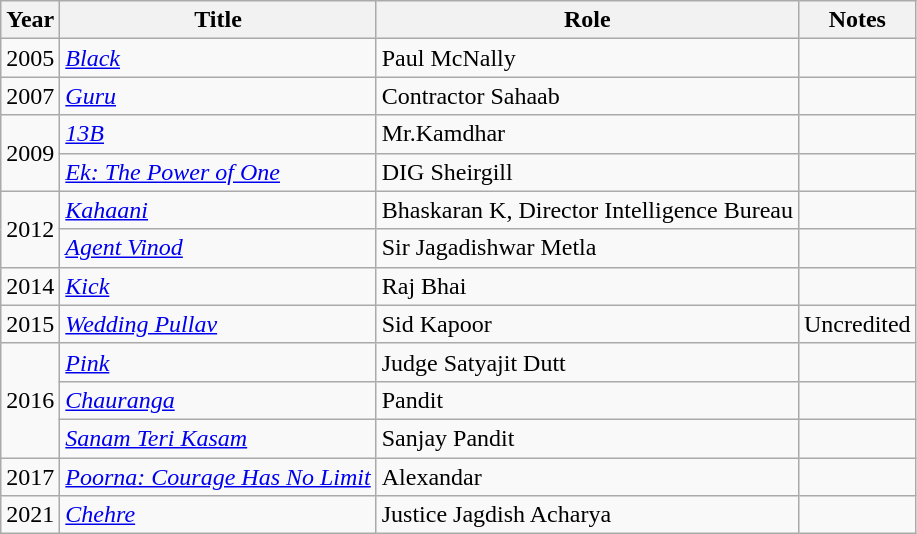<table class="wikitable">
<tr>
<th>Year</th>
<th>Title</th>
<th>Role</th>
<th>Notes</th>
</tr>
<tr>
<td>2005</td>
<td><em><a href='#'>Black</a></em></td>
<td>Paul McNally</td>
<td></td>
</tr>
<tr>
<td>2007</td>
<td><em><a href='#'>Guru</a></em></td>
<td>Contractor Sahaab</td>
<td></td>
</tr>
<tr>
<td rowspan="2">2009</td>
<td><em><a href='#'>13B</a></em></td>
<td>Mr.Kamdhar</td>
<td></td>
</tr>
<tr>
<td><em><a href='#'>Ek: The Power of One</a></em></td>
<td>DIG Sheirgill</td>
<td></td>
</tr>
<tr>
<td rowspan="2">2012</td>
<td><em><a href='#'>Kahaani</a></em></td>
<td>Bhaskaran K, Director Intelligence Bureau</td>
<td></td>
</tr>
<tr>
<td><em><a href='#'>Agent Vinod</a></em></td>
<td>Sir Jagadishwar Metla</td>
<td></td>
</tr>
<tr>
<td>2014</td>
<td><em><a href='#'>Kick</a></em></td>
<td>Raj Bhai</td>
<td></td>
</tr>
<tr>
<td>2015</td>
<td><em><a href='#'>Wedding Pullav</a></em></td>
<td>Sid Kapoor</td>
<td>Uncredited</td>
</tr>
<tr>
<td rowspan="3">2016</td>
<td><em><a href='#'>Pink</a></em></td>
<td>Judge Satyajit Dutt</td>
<td></td>
</tr>
<tr>
<td><em><a href='#'>Chauranga</a></em></td>
<td>Pandit</td>
<td></td>
</tr>
<tr>
<td><em><a href='#'>Sanam Teri Kasam</a></em></td>
<td>Sanjay Pandit</td>
<td></td>
</tr>
<tr>
<td>2017</td>
<td><em><a href='#'>Poorna: Courage Has No Limit</a></em></td>
<td>Alexandar</td>
<td></td>
</tr>
<tr>
<td>2021</td>
<td><em><a href='#'>Chehre</a></em></td>
<td>Justice Jagdish Acharya</td>
<td></td>
</tr>
</table>
